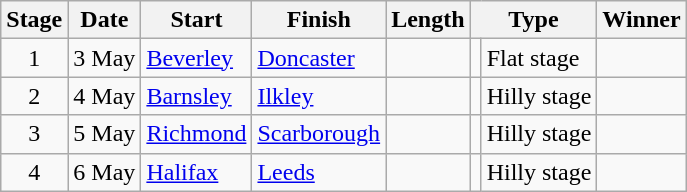<table class="wikitable">
<tr>
<th>Stage</th>
<th>Date</th>
<th>Start</th>
<th>Finish</th>
<th>Length</th>
<th colspan="2">Type</th>
<th>Winner</th>
</tr>
<tr>
<td style="text-align:center;">1</td>
<td>3 May</td>
<td><a href='#'>Beverley</a></td>
<td><a href='#'>Doncaster</a></td>
<td></td>
<td></td>
<td>Flat stage</td>
<td></td>
</tr>
<tr>
<td style="text-align:center;">2</td>
<td>4 May</td>
<td><a href='#'>Barnsley</a></td>
<td><a href='#'>Ilkley</a></td>
<td></td>
<td></td>
<td>Hilly stage</td>
<td></td>
</tr>
<tr>
<td style="text-align:center;">3</td>
<td>5 May</td>
<td><a href='#'>Richmond</a></td>
<td><a href='#'>Scarborough</a></td>
<td></td>
<td></td>
<td>Hilly stage</td>
<td></td>
</tr>
<tr>
<td style="text-align:center;">4</td>
<td>6 May</td>
<td><a href='#'>Halifax</a></td>
<td><a href='#'>Leeds</a></td>
<td></td>
<td></td>
<td>Hilly stage</td>
<td></td>
</tr>
</table>
